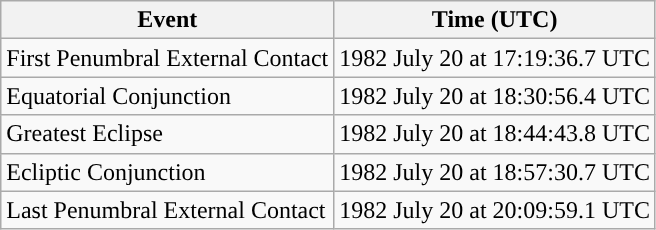<table class="wikitable">
<tr>
<th>Event</th>
<th>Time (UTC)</th>
</tr>
<tr>
<td>First Penumbral External Contact</td>
<td>1982 July 20 at 17:19:36.7 UTC</td>
</tr>
<tr>
<td>Equatorial Conjunction</td>
<td>1982 July 20 at 18:30:56.4 UTC</td>
</tr>
<tr>
<td>Greatest Eclipse</td>
<td>1982 July 20 at 18:44:43.8 UTC</td>
</tr>
<tr>
<td>Ecliptic Conjunction</td>
<td>1982 July 20 at 18:57:30.7 UTC</td>
</tr>
<tr>
<td>Last Penumbral External Contact</td>
<td>1982 July 20 at 20:09:59.1 UTC</td>
</tr>
</table>
